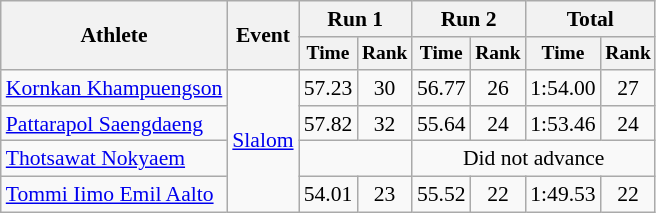<table class="wikitable" style="font-size:90%">
<tr>
<th rowspan=2>Athlete</th>
<th rowspan=2>Event</th>
<th colspan=2>Run 1</th>
<th colspan=2>Run 2</th>
<th colspan=2>Total</th>
</tr>
<tr style="font-size:90%">
<th>Time</th>
<th>Rank</th>
<th>Time</th>
<th>Rank</th>
<th>Time</th>
<th>Rank</th>
</tr>
<tr align=center>
<td align=left><a href='#'>Kornkan Khampuengson</a></td>
<td align=left rowspan=4><a href='#'>Slalom</a></td>
<td>57.23</td>
<td>30</td>
<td>56.77</td>
<td>26</td>
<td>1:54.00</td>
<td>27</td>
</tr>
<tr align=center>
<td align=left><a href='#'>Pattarapol Saengdaeng</a></td>
<td>57.82</td>
<td>32</td>
<td>55.64</td>
<td>24</td>
<td>1:53.46</td>
<td>24</td>
</tr>
<tr align=center>
<td align=left><a href='#'>Thotsawat Nokyaem</a></td>
<td colspan="2"></td>
<td colspan="4">Did not advance</td>
</tr>
<tr align=center>
<td align=left><a href='#'>Tommi Iimo Emil Aalto</a></td>
<td>54.01</td>
<td>23</td>
<td>55.52</td>
<td>22</td>
<td>1:49.53</td>
<td>22</td>
</tr>
</table>
